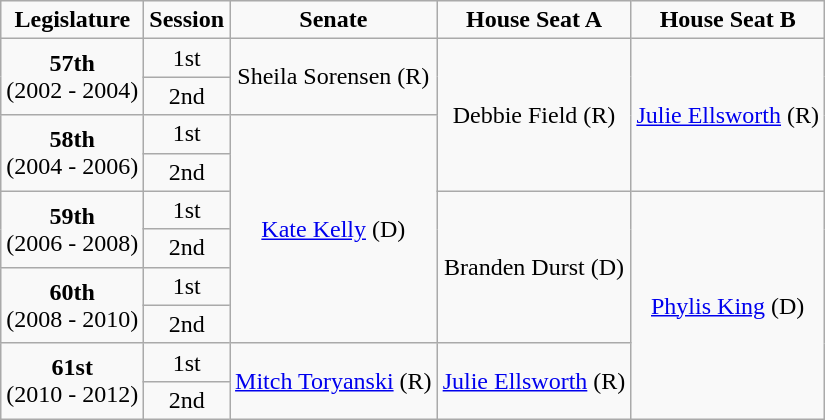<table class=wikitable style="text-align:center">
<tr>
<td><strong>Legislature</strong></td>
<td><strong>Session</strong></td>
<td><strong>Senate</strong></td>
<td><strong>House Seat A</strong></td>
<td><strong>House Seat B</strong></td>
</tr>
<tr>
<td rowspan="2" colspan="1" style="text-align: center;"><strong>57th</strong> <br> (2002 - 2004)</td>
<td>1st</td>
<td rowspan="2" colspan="1" style="text-align: center;" >Sheila Sorensen (R)</td>
<td rowspan="4" colspan="1" style="text-align: center;" >Debbie Field (R)</td>
<td rowspan="4" colspan="1" style="text-align: center;" ><a href='#'>Julie Ellsworth</a> (R)</td>
</tr>
<tr>
<td>2nd</td>
</tr>
<tr>
<td rowspan="2" colspan="1" style="text-align: center;"><strong>58th</strong> <br> (2004 - 2006)</td>
<td>1st</td>
<td rowspan="6" colspan="1" style="text-align: center;" ><a href='#'>Kate Kelly</a> (D)</td>
</tr>
<tr>
<td>2nd</td>
</tr>
<tr>
<td rowspan="2" colspan="1" style="text-align: center;"><strong>59th</strong> <br> (2006 - 2008)</td>
<td>1st</td>
<td rowspan="4" colspan="1" style="text-align: center;" >Branden Durst (D)</td>
<td rowspan="6" colspan="1" style="text-align: center;" ><a href='#'>Phylis King</a> (D)</td>
</tr>
<tr>
<td>2nd</td>
</tr>
<tr>
<td rowspan="2" colspan="1" style="text-align: center;"><strong>60th</strong> <br> (2008 - 2010)</td>
<td>1st</td>
</tr>
<tr>
<td>2nd</td>
</tr>
<tr>
<td rowspan="2" colspan="1" style="text-align: center;"><strong>61st</strong> <br> (2010 - 2012)</td>
<td>1st</td>
<td rowspan="2" colspan="1" style="text-align: center;" ><a href='#'>Mitch Toryanski</a> (R)</td>
<td rowspan="2" colspan="1" style="text-align: center;" ><a href='#'>Julie Ellsworth</a> (R)</td>
</tr>
<tr>
<td>2nd</td>
</tr>
</table>
